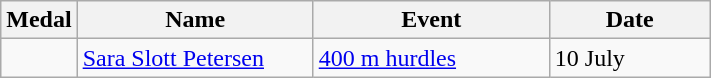<table class="wikitable" style="font-size:100%">
<tr>
<th>Medal</th>
<th width=150>Name</th>
<th width=150>Event</th>
<th width=100>Date</th>
</tr>
<tr>
<td></td>
<td><a href='#'>Sara Slott Petersen</a></td>
<td><a href='#'>400 m hurdles</a></td>
<td>10 July</td>
</tr>
</table>
